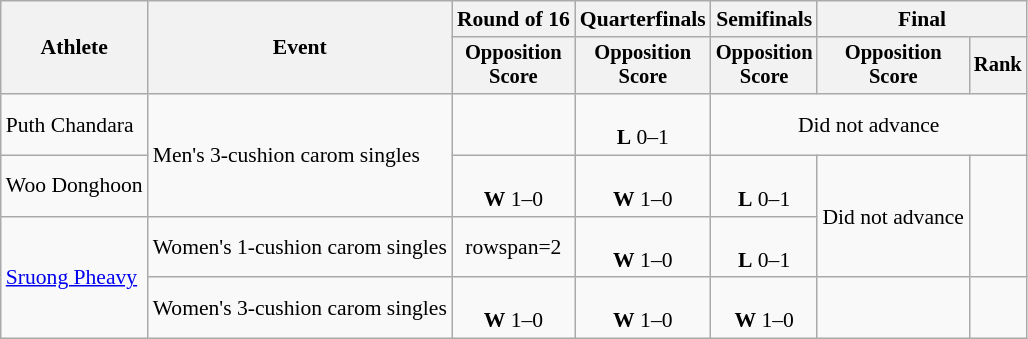<table class="wikitable" style="font-size:90%">
<tr>
<th rowspan=2>Athlete</th>
<th rowspan=2>Event</th>
<th>Round of 16</th>
<th>Quarterfinals</th>
<th>Semifinals</th>
<th colspan=2>Final</th>
</tr>
<tr style="font-size:95%">
<th>Opposition<br>Score</th>
<th>Opposition<br>Score</th>
<th>Opposition<br>Score</th>
<th>Opposition<br>Score</th>
<th>Rank</th>
</tr>
<tr align=center>
<td align=left>Puth Chandara</td>
<td rowspan=2 align=left>Men's 3-cushion carom singles</td>
<td></td>
<td><br><strong>L</strong> 0–1</td>
<td colspan=3>Did not advance</td>
</tr>
<tr align=center>
<td align=left>Woo Donghoon</td>
<td><br><strong>W</strong> 1–0</td>
<td><br><strong>W</strong> 1–0</td>
<td><br><strong>L</strong> 0–1</td>
<td rowspan=2>Did not advance</td>
<td rowspan=2></td>
</tr>
<tr align=center>
<td rowspan=2 align=left><a href='#'>Sruong Pheavy</a></td>
<td align=left>Women's 1-cushion carom singles</td>
<td>rowspan=2 </td>
<td><br><strong>W</strong> 1–0</td>
<td><br><strong>L</strong> 0–1</td>
</tr>
<tr align=center>
<td align=left>Women's 3-cushion carom singles</td>
<td><br><strong>W</strong> 1–0</td>
<td><br><strong>W</strong> 1–0</td>
<td><br><strong>W</strong> 1–0</td>
<td></td>
</tr>
</table>
